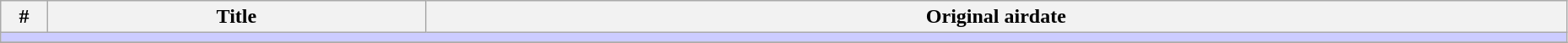<table class="wikitable" width="98%">
<tr>
<th width="3%">#</th>
<th>Title</th>
<th>Original airdate</th>
</tr>
<tr>
<td colspan="3" bgcolor="#CCF"></td>
</tr>
<tr>
</tr>
</table>
